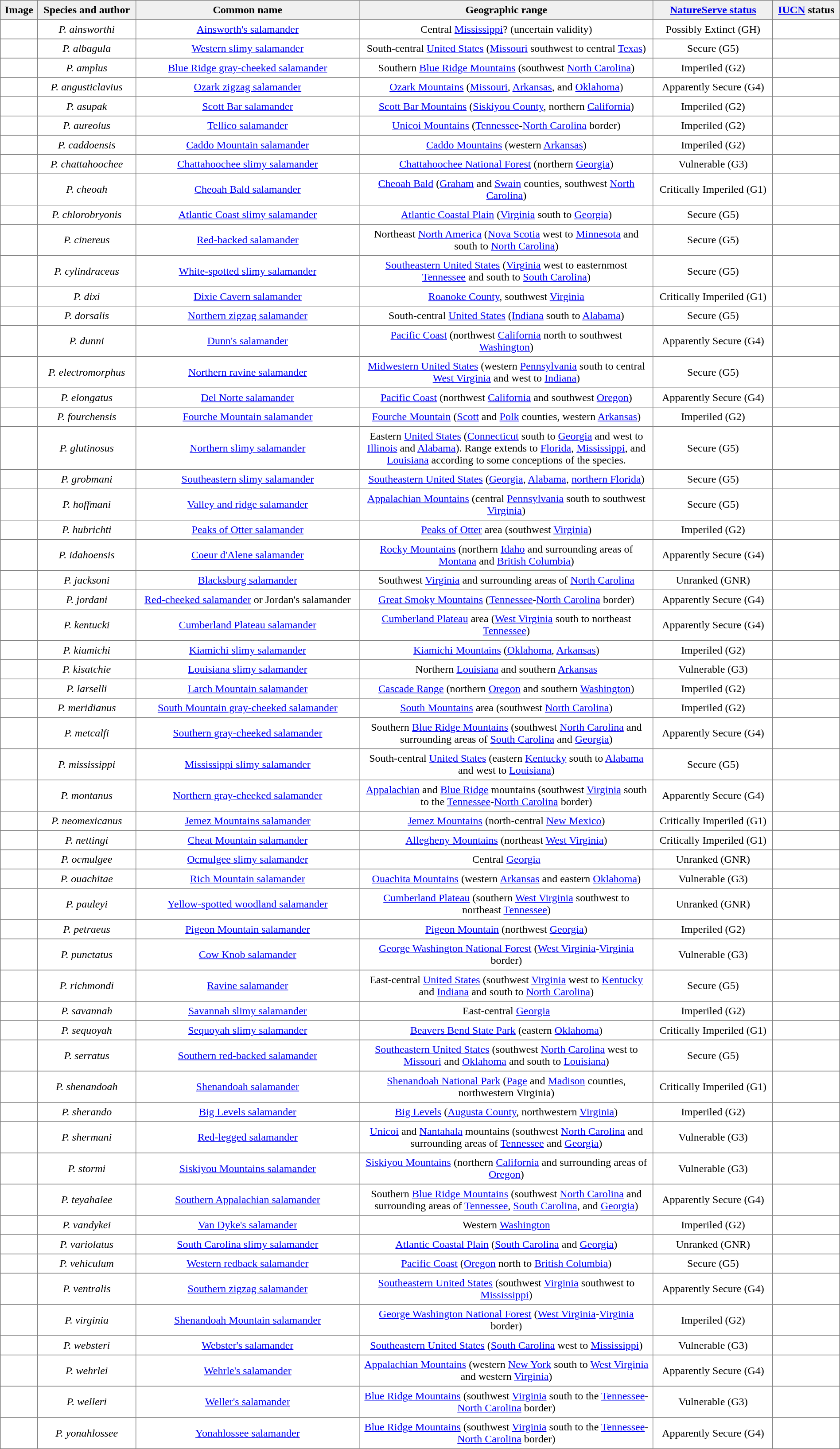<table cellspacing=0 cellpadding=5 border=1 style="text-align: center; border-collapse: collapse;">
<tr>
<th bgcolor="#f0f0f0">Image</th>
<th bgcolor="#f0f0f0">Species and author</th>
<th bgcolor="#f0f0f0">Common name</th>
<th bgcolor="#f0f0f0">Geographic range</th>
<th bgcolor="#f0f0f0"><a href='#'>NatureServe status</a></th>
<th bgcolor="#f0f0f0"><a href='#'>IUCN</a> status</th>
</tr>
<tr>
<td></td>
<td><em>P. ainsworthi</em><br></td>
<td><a href='#'>Ainsworth's salamander</a></td>
<td style="width:35%">Central <a href='#'>Mississippi</a>? (uncertain validity)</td>
<td>Possibly Extinct (GH)</td>
<td></td>
</tr>
<tr>
<td></td>
<td><em>P. albagula</em><br></td>
<td><a href='#'>Western slimy salamander</a></td>
<td style="width:35%">South-central <a href='#'>United States</a> (<a href='#'>Missouri</a> southwest to central <a href='#'>Texas</a>)</td>
<td>Secure (G5)</td>
<td></td>
</tr>
<tr>
<td></td>
<td><em>P. amplus</em><br></td>
<td><a href='#'>Blue Ridge gray-cheeked salamander</a></td>
<td>Southern <a href='#'>Blue Ridge Mountains</a> (southwest <a href='#'>North Carolina</a>)</td>
<td>Imperiled (G2)</td>
<td></td>
</tr>
<tr>
<td></td>
<td><em>P. angusticlavius</em><br></td>
<td><a href='#'>Ozark zigzag salamander</a></td>
<td><a href='#'>Ozark Mountains</a> (<a href='#'>Missouri</a>, <a href='#'>Arkansas</a>, and <a href='#'>Oklahoma</a>)</td>
<td>Apparently Secure (G4)</td>
<td></td>
</tr>
<tr>
<td></td>
<td><em>P. asupak</em><br></td>
<td><a href='#'>Scott Bar salamander</a></td>
<td><a href='#'>Scott Bar Mountains</a> (<a href='#'>Siskiyou County</a>, northern <a href='#'>California</a>)</td>
<td>Imperiled (G2)</td>
<td></td>
</tr>
<tr>
<td></td>
<td><em>P. aureolus</em><br></td>
<td><a href='#'>Tellico salamander</a></td>
<td><a href='#'>Unicoi Mountains</a> (<a href='#'>Tennessee</a>-<a href='#'>North Carolina</a> border)</td>
<td>Imperiled (G2)</td>
<td></td>
</tr>
<tr>
<td></td>
<td><em>P. caddoensis</em><br></td>
<td><a href='#'>Caddo Mountain salamander</a></td>
<td><a href='#'>Caddo Mountains</a> (western <a href='#'>Arkansas</a>)</td>
<td>Imperiled (G2)</td>
<td></td>
</tr>
<tr>
<td></td>
<td><em>P. chattahoochee</em><br></td>
<td><a href='#'>Chattahoochee slimy salamander</a></td>
<td><a href='#'>Chattahoochee National Forest</a> (northern <a href='#'>Georgia</a>)</td>
<td>Vulnerable (G3)</td>
<td></td>
</tr>
<tr>
<td></td>
<td><em>P. cheoah</em><br></td>
<td><a href='#'>Cheoah Bald salamander</a></td>
<td><a href='#'>Cheoah Bald</a> (<a href='#'>Graham</a> and <a href='#'>Swain</a> counties, southwest <a href='#'>North Carolina</a>)</td>
<td>Critically Imperiled (G1)</td>
<td></td>
</tr>
<tr>
<td></td>
<td><em>P. chlorobryonis</em><br></td>
<td><a href='#'>Atlantic Coast slimy salamander</a></td>
<td><a href='#'>Atlantic Coastal Plain</a> (<a href='#'>Virginia</a> south to <a href='#'>Georgia</a>)</td>
<td>Secure (G5)</td>
<td></td>
</tr>
<tr>
<td></td>
<td><em>P. cinereus</em><br></td>
<td><a href='#'>Red-backed salamander</a></td>
<td>Northeast <a href='#'>North America</a> (<a href='#'>Nova Scotia</a> west to <a href='#'>Minnesota</a> and south to <a href='#'>North Carolina</a>)</td>
<td>Secure (G5)</td>
<td></td>
</tr>
<tr>
<td></td>
<td><em>P. cylindraceus</em><br></td>
<td><a href='#'>White-spotted slimy salamander</a></td>
<td><a href='#'>Southeastern United States</a> (<a href='#'>Virginia</a> west to easternmost <a href='#'>Tennessee</a> and south to <a href='#'>South Carolina</a>)</td>
<td>Secure (G5)</td>
<td></td>
</tr>
<tr>
<td></td>
<td><em>P. dixi</em><br></td>
<td><a href='#'>Dixie Cavern salamander</a></td>
<td><a href='#'>Roanoke County</a>, southwest <a href='#'>Virginia</a></td>
<td>Critically Imperiled (G1)</td>
<td></td>
</tr>
<tr>
<td></td>
<td><em>P. dorsalis</em><br></td>
<td><a href='#'>Northern zigzag salamander</a></td>
<td>South-central <a href='#'>United States</a> (<a href='#'>Indiana</a> south to <a href='#'>Alabama</a>)</td>
<td>Secure (G5)</td>
<td></td>
</tr>
<tr>
<td></td>
<td><em>P. dunni</em><br></td>
<td><a href='#'>Dunn's salamander</a></td>
<td><a href='#'>Pacific Coast</a> (northwest <a href='#'>California</a> north to southwest <a href='#'>Washington</a>)</td>
<td>Apparently Secure (G4)</td>
<td></td>
</tr>
<tr>
<td></td>
<td><em>P. electromorphus</em><br></td>
<td><a href='#'>Northern ravine salamander</a></td>
<td><a href='#'>Midwestern United States</a> (western <a href='#'>Pennsylvania</a> south to central <a href='#'>West Virginia</a> and west to <a href='#'>Indiana</a>)</td>
<td>Secure (G5)</td>
<td></td>
</tr>
<tr>
<td></td>
<td><em>P. elongatus</em><br></td>
<td><a href='#'>Del Norte salamander</a></td>
<td><a href='#'>Pacific Coast</a> (northwest <a href='#'>California</a> and southwest <a href='#'>Oregon</a>)</td>
<td>Apparently Secure (G4)</td>
<td></td>
</tr>
<tr>
<td></td>
<td><em>P. fourchensis</em><br></td>
<td><a href='#'>Fourche Mountain salamander</a></td>
<td><a href='#'>Fourche Mountain</a> (<a href='#'>Scott</a> and <a href='#'>Polk</a> counties, western <a href='#'>Arkansas</a>)</td>
<td>Imperiled (G2)</td>
<td></td>
</tr>
<tr>
<td></td>
<td><em>P. glutinosus</em><br></td>
<td><a href='#'>Northern slimy salamander</a></td>
<td>Eastern <a href='#'>United States</a> (<a href='#'>Connecticut</a> south to <a href='#'>Georgia</a> and west to <a href='#'>Illinois</a> and <a href='#'>Alabama</a>). Range extends to <a href='#'>Florida</a>, <a href='#'>Mississippi</a>, and <a href='#'>Louisiana</a> according to some conceptions of the species.</td>
<td>Secure (G5)</td>
<td></td>
</tr>
<tr>
<td></td>
<td><em>P. grobmani</em><br></td>
<td><a href='#'>Southeastern slimy salamander</a></td>
<td><a href='#'>Southeastern United States</a> (<a href='#'>Georgia</a>, <a href='#'>Alabama</a>, <a href='#'>northern Florida</a>)</td>
<td>Secure (G5)</td>
<td></td>
</tr>
<tr>
<td></td>
<td><em>P. hoffmani</em><br></td>
<td><a href='#'>Valley and ridge salamander</a></td>
<td><a href='#'>Appalachian Mountains</a> (central <a href='#'>Pennsylvania</a> south to southwest <a href='#'>Virginia</a>)</td>
<td>Secure (G5)</td>
<td></td>
</tr>
<tr>
<td></td>
<td><em>P. hubrichti</em><br></td>
<td><a href='#'>Peaks of Otter salamander</a></td>
<td><a href='#'>Peaks of Otter</a> area (southwest <a href='#'>Virginia</a>)</td>
<td>Imperiled (G2)</td>
<td></td>
</tr>
<tr>
<td></td>
<td><em>P. idahoensis</em><br></td>
<td><a href='#'>Coeur d'Alene salamander</a></td>
<td><a href='#'>Rocky Mountains</a> (northern <a href='#'>Idaho</a> and surrounding areas of <a href='#'>Montana</a> and <a href='#'>British Columbia</a>)</td>
<td>Apparently Secure (G4)</td>
<td></td>
</tr>
<tr>
<td></td>
<td><em>P. jacksoni</em><br></td>
<td><a href='#'>Blacksburg salamander</a></td>
<td>Southwest <a href='#'>Virginia</a> and surrounding areas of <a href='#'>North Carolina</a></td>
<td>Unranked (GNR)</td>
<td></td>
</tr>
<tr>
<td></td>
<td><em>P. jordani</em><br></td>
<td><a href='#'>Red-cheeked salamander</a> or Jordan's salamander</td>
<td><a href='#'>Great Smoky Mountains</a> (<a href='#'>Tennessee</a>-<a href='#'>North Carolina</a> border)</td>
<td>Apparently Secure (G4)</td>
<td></td>
</tr>
<tr>
<td></td>
<td><em>P. kentucki</em><br></td>
<td><a href='#'>Cumberland Plateau salamander</a></td>
<td><a href='#'>Cumberland Plateau</a> area (<a href='#'>West Virginia</a> south to northeast <a href='#'>Tennessee</a>)</td>
<td>Apparently Secure (G4)</td>
<td></td>
</tr>
<tr>
<td></td>
<td><em>P. kiamichi</em><br></td>
<td><a href='#'>Kiamichi slimy salamander</a></td>
<td><a href='#'>Kiamichi Mountains</a> (<a href='#'>Oklahoma</a>, <a href='#'>Arkansas</a>)</td>
<td>Imperiled (G2)</td>
<td></td>
</tr>
<tr>
<td></td>
<td><em>P. kisatchie</em><br></td>
<td><a href='#'>Louisiana slimy salamander</a></td>
<td>Northern <a href='#'>Louisiana</a> and southern <a href='#'>Arkansas</a></td>
<td>Vulnerable (G3)</td>
<td></td>
</tr>
<tr>
<td></td>
<td><em>P. larselli</em><br></td>
<td><a href='#'>Larch Mountain salamander</a></td>
<td><a href='#'>Cascade Range</a> (northern <a href='#'>Oregon</a> and southern <a href='#'>Washington</a>)</td>
<td>Imperiled (G2)</td>
<td></td>
</tr>
<tr>
<td></td>
<td><em>P. meridianus</em><br></td>
<td><a href='#'>South Mountain gray-cheeked salamander</a></td>
<td><a href='#'>South Mountains</a> area (southwest <a href='#'>North Carolina</a>)</td>
<td>Imperiled (G2)</td>
<td></td>
</tr>
<tr>
<td></td>
<td><em>P. metcalfi</em><br></td>
<td><a href='#'>Southern gray-cheeked salamander</a></td>
<td>Southern <a href='#'>Blue Ridge Mountains</a> (southwest <a href='#'>North Carolina</a> and surrounding areas of <a href='#'>South Carolina</a> and <a href='#'>Georgia</a>)</td>
<td>Apparently Secure (G4)</td>
<td></td>
</tr>
<tr>
<td></td>
<td><em>P. mississippi</em><br></td>
<td><a href='#'>Mississippi slimy salamander</a></td>
<td>South-central <a href='#'>United States</a> (eastern <a href='#'>Kentucky</a> south to <a href='#'>Alabama</a> and west to <a href='#'>Louisiana</a>)</td>
<td>Secure (G5)</td>
<td></td>
</tr>
<tr>
<td></td>
<td><em>P. montanus</em><br></td>
<td><a href='#'>Northern gray-cheeked salamander</a></td>
<td><a href='#'>Appalachian</a> and <a href='#'>Blue Ridge</a> mountains (southwest <a href='#'>Virginia</a> south to the <a href='#'>Tennessee</a>-<a href='#'>North Carolina</a> border)</td>
<td>Apparently Secure (G4)</td>
<td></td>
</tr>
<tr>
<td></td>
<td><em>P. neomexicanus</em><br></td>
<td><a href='#'>Jemez Mountains salamander</a></td>
<td><a href='#'>Jemez Mountains</a> (north-central <a href='#'>New Mexico</a>)</td>
<td>Critically Imperiled (G1)</td>
<td></td>
</tr>
<tr>
<td></td>
<td><em>P. nettingi</em><br></td>
<td><a href='#'>Cheat Mountain salamander</a></td>
<td><a href='#'>Allegheny Mountains</a> (northeast <a href='#'>West Virginia</a>)</td>
<td>Critically Imperiled (G1)</td>
<td></td>
</tr>
<tr>
<td></td>
<td><em>P. ocmulgee</em><br></td>
<td><a href='#'>Ocmulgee slimy salamander</a></td>
<td>Central <a href='#'>Georgia</a></td>
<td>Unranked (GNR)</td>
<td></td>
</tr>
<tr>
<td></td>
<td><em>P. ouachitae</em><br></td>
<td><a href='#'>Rich Mountain salamander</a></td>
<td><a href='#'>Ouachita Mountains</a> (western <a href='#'>Arkansas</a> and eastern <a href='#'>Oklahoma</a>)</td>
<td>Vulnerable (G3)</td>
<td></td>
</tr>
<tr>
<td></td>
<td><em>P. pauleyi</em><br></td>
<td><a href='#'>Yellow-spotted woodland salamander</a></td>
<td><a href='#'>Cumberland Plateau</a> (southern <a href='#'>West Virginia</a> southwest to northeast <a href='#'>Tennessee</a>)</td>
<td>Unranked (GNR)</td>
<td></td>
</tr>
<tr>
<td></td>
<td><em>P. petraeus</em><br></td>
<td><a href='#'>Pigeon Mountain salamander</a></td>
<td><a href='#'>Pigeon Mountain</a> (northwest <a href='#'>Georgia</a>)</td>
<td>Imperiled (G2)</td>
<td></td>
</tr>
<tr>
<td></td>
<td><em>P. punctatus</em><br></td>
<td><a href='#'>Cow Knob salamander</a></td>
<td><a href='#'>George Washington National Forest</a> (<a href='#'>West Virginia</a>-<a href='#'>Virginia</a> border)</td>
<td>Vulnerable (G3)</td>
<td></td>
</tr>
<tr>
<td></td>
<td><em>P. richmondi</em><br></td>
<td><a href='#'>Ravine salamander</a></td>
<td>East-central <a href='#'>United States</a> (southwest <a href='#'>Virginia</a> west to <a href='#'>Kentucky</a> and <a href='#'>Indiana</a> and south to <a href='#'>North Carolina</a>)</td>
<td>Secure (G5)</td>
<td></td>
</tr>
<tr>
<td></td>
<td><em>P. savannah</em><br></td>
<td><a href='#'>Savannah slimy salamander</a></td>
<td>East-central <a href='#'>Georgia</a></td>
<td>Imperiled (G2)</td>
<td></td>
</tr>
<tr>
<td></td>
<td><em>P. sequoyah</em><br></td>
<td><a href='#'>Sequoyah slimy salamander</a></td>
<td><a href='#'>Beavers Bend State Park</a> (eastern <a href='#'>Oklahoma</a>)</td>
<td>Critically Imperiled (G1)</td>
<td></td>
</tr>
<tr>
<td></td>
<td><em>P. serratus</em><br></td>
<td><a href='#'>Southern red-backed salamander</a></td>
<td><a href='#'>Southeastern United States</a> (southwest <a href='#'>North Carolina</a> west to <a href='#'>Missouri</a> and <a href='#'>Oklahoma</a> and south to <a href='#'>Louisiana</a>)</td>
<td>Secure (G5)</td>
<td></td>
</tr>
<tr>
<td></td>
<td><em>P. shenandoah</em><br></td>
<td><a href='#'>Shenandoah salamander</a></td>
<td><a href='#'>Shenandoah National Park</a> (<a href='#'>Page</a> and <a href='#'>Madison</a> counties, northwestern Virginia)</td>
<td>Critically Imperiled (G1)</td>
<td></td>
</tr>
<tr>
<td></td>
<td><em>P. sherando</em><br></td>
<td><a href='#'>Big Levels salamander</a></td>
<td><a href='#'>Big Levels</a> (<a href='#'>Augusta County</a>, northwestern <a href='#'>Virginia</a>)</td>
<td>Imperiled (G2)</td>
<td></td>
</tr>
<tr>
<td></td>
<td><em>P. shermani</em><br></td>
<td><a href='#'>Red-legged salamander</a></td>
<td><a href='#'>Unicoi</a> and <a href='#'>Nantahala</a> mountains (southwest <a href='#'>North Carolina</a> and surrounding areas of <a href='#'>Tennessee</a> and <a href='#'>Georgia</a>)</td>
<td>Vulnerable (G3)</td>
<td></td>
</tr>
<tr>
<td></td>
<td><em>P. stormi</em><br></td>
<td><a href='#'>Siskiyou Mountains salamander</a></td>
<td><a href='#'>Siskiyou Mountains</a> (northern <a href='#'>California</a> and surrounding areas of <a href='#'>Oregon</a>)</td>
<td>Vulnerable (G3)</td>
<td></td>
</tr>
<tr>
<td></td>
<td><em>P. teyahalee</em><br></td>
<td><a href='#'>Southern Appalachian salamander</a></td>
<td>Southern <a href='#'>Blue Ridge Mountains</a> (southwest <a href='#'>North Carolina</a> and surrounding areas of <a href='#'>Tennessee</a>, <a href='#'>South Carolina</a>, and <a href='#'>Georgia</a>)</td>
<td>Apparently Secure (G4)</td>
<td></td>
</tr>
<tr>
<td></td>
<td><em>P. vandykei</em><br></td>
<td><a href='#'>Van Dyke's salamander</a></td>
<td>Western <a href='#'>Washington</a></td>
<td>Imperiled (G2)</td>
<td></td>
</tr>
<tr>
<td></td>
<td><em>P. variolatus</em><br></td>
<td><a href='#'>South Carolina slimy salamander</a></td>
<td><a href='#'>Atlantic Coastal Plain</a> (<a href='#'>South Carolina</a> and <a href='#'>Georgia</a>)</td>
<td>Unranked (GNR)</td>
<td></td>
</tr>
<tr>
<td></td>
<td><em>P. vehiculum</em><br></td>
<td><a href='#'>Western redback salamander</a></td>
<td><a href='#'>Pacific Coast</a> (<a href='#'>Oregon</a> north to <a href='#'>British Columbia</a>)</td>
<td>Secure (G5)</td>
<td></td>
</tr>
<tr>
<td></td>
<td><em>P. ventralis</em><br></td>
<td><a href='#'>Southern zigzag salamander</a></td>
<td><a href='#'>Southeastern United States</a> (southwest <a href='#'>Virginia</a> southwest to <a href='#'>Mississippi</a>)</td>
<td>Apparently Secure (G4)</td>
<td></td>
</tr>
<tr>
<td></td>
<td><em>P. virginia</em><br></td>
<td><a href='#'>Shenandoah Mountain salamander</a></td>
<td><a href='#'>George Washington National Forest</a> (<a href='#'>West Virginia</a>-<a href='#'>Virginia</a> border)</td>
<td>Imperiled (G2)</td>
<td></td>
</tr>
<tr>
<td></td>
<td><em>P. websteri</em><br></td>
<td><a href='#'>Webster's salamander</a></td>
<td><a href='#'>Southeastern United States</a> (<a href='#'>South Carolina</a> west to <a href='#'>Mississippi</a>)</td>
<td>Vulnerable (G3)</td>
<td></td>
</tr>
<tr>
<td></td>
<td><em>P. wehrlei</em><br></td>
<td><a href='#'>Wehrle's salamander</a></td>
<td><a href='#'>Appalachian Mountains</a> (western <a href='#'>New York</a> south to <a href='#'>West Virginia</a> and western <a href='#'>Virginia</a>)</td>
<td>Apparently Secure (G4)</td>
<td></td>
</tr>
<tr>
<td></td>
<td><em>P. welleri</em><br></td>
<td><a href='#'>Weller's salamander</a></td>
<td><a href='#'>Blue Ridge Mountains</a> (southwest <a href='#'>Virginia</a> south to the <a href='#'>Tennessee</a>-<a href='#'>North Carolina</a> border)</td>
<td>Vulnerable (G3)</td>
<td></td>
</tr>
<tr>
<td></td>
<td><em>P. yonahlossee</em><br></td>
<td><a href='#'>Yonahlossee salamander</a></td>
<td><a href='#'>Blue Ridge Mountains</a> (southwest <a href='#'>Virginia</a> south to the <a href='#'>Tennessee</a>-<a href='#'>North Carolina</a> border)</td>
<td>Apparently Secure (G4)</td>
<td></td>
</tr>
</table>
